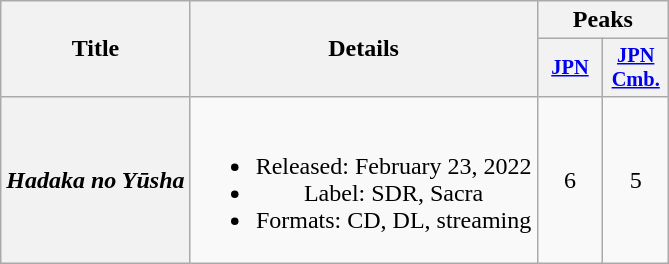<table class="wikitable plainrowheaders" style="text-align:center">
<tr>
<th scope="col" rowspan="2">Title</th>
<th scope="col" rowspan="2">Details</th>
<th scope="col" colspan="2">Peaks</th>
</tr>
<tr>
<th scope="col" style="width:2.75em;font-size:85%"><a href='#'>JPN</a><br></th>
<th scope="col" style="width:2.75em;font-size:85%"><a href='#'>JPN<br>Cmb.</a><br></th>
</tr>
<tr>
<th scope="row"><em>Hadaka no Yūsha</em></th>
<td><br><ul><li>Released: February 23, 2022</li><li>Label: SDR, Sacra</li><li>Formats: CD, DL, streaming</li></ul></td>
<td>6</td>
<td>5</td>
</tr>
</table>
